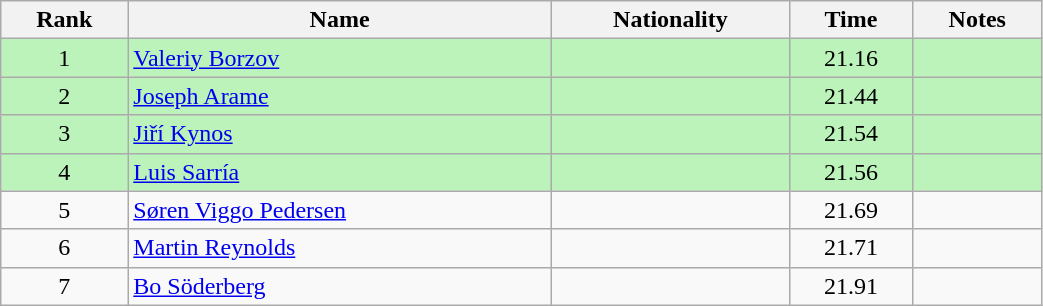<table class="wikitable sortable" style="text-align:center;width: 55%">
<tr>
<th>Rank</th>
<th>Name</th>
<th>Nationality</th>
<th>Time</th>
<th>Notes</th>
</tr>
<tr bgcolor=bbf3bb>
<td>1</td>
<td align=left><a href='#'>Valeriy Borzov</a></td>
<td align=left></td>
<td>21.16</td>
<td></td>
</tr>
<tr bgcolor=bbf3bb>
<td>2</td>
<td align=left><a href='#'>Joseph Arame</a></td>
<td align=left></td>
<td>21.44</td>
<td></td>
</tr>
<tr bgcolor=bbf3bb>
<td>3</td>
<td align=left><a href='#'>Jiří Kynos</a></td>
<td align=left></td>
<td>21.54</td>
<td></td>
</tr>
<tr bgcolor=bbf3bb>
<td>4</td>
<td align=left><a href='#'>Luis Sarría</a></td>
<td align=left></td>
<td>21.56</td>
<td></td>
</tr>
<tr>
<td>5</td>
<td align=left><a href='#'>Søren Viggo Pedersen</a></td>
<td align=left></td>
<td>21.69</td>
<td></td>
</tr>
<tr>
<td>6</td>
<td align=left><a href='#'>Martin Reynolds</a></td>
<td align=left></td>
<td>21.71</td>
<td></td>
</tr>
<tr>
<td>7</td>
<td align=left><a href='#'>Bo Söderberg</a></td>
<td align=left></td>
<td>21.91</td>
<td></td>
</tr>
</table>
